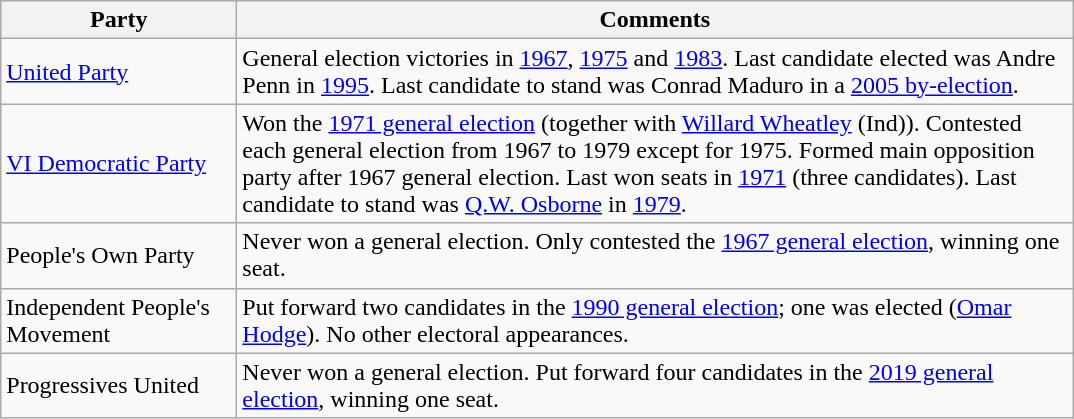<table class="wikitable">
<tr>
<th width="150">Party</th>
<th width="550">Comments</th>
</tr>
<tr>
<td><a href='#'>United Party</a></td>
<td>General election victories in <a href='#'>1967</a>, <a href='#'>1975</a> and <a href='#'>1983</a>.  Last candidate elected was Andre Penn in <a href='#'>1995</a>.  Last candidate to stand was Conrad Maduro in a <a href='#'>2005 by-election</a>.</td>
</tr>
<tr>
<td><a href='#'>VI Democratic Party</a></td>
<td>Won the <a href='#'>1971 general election</a> (together with <a href='#'>Willard Wheatley</a> (Ind)).  Contested each general election from 1967 to 1979 except for 1975.  Formed main opposition party after 1967 general election.  Last won seats in <a href='#'>1971</a> (three candidates).  Last candidate to stand was <a href='#'>Q.W. Osborne</a> in <a href='#'>1979</a>.</td>
</tr>
<tr>
<td>People's Own Party</td>
<td>Never won a general election.  Only contested the <a href='#'>1967 general election</a>, winning one seat.</td>
</tr>
<tr>
<td>Independent People's Movement</td>
<td>Put forward two candidates in the <a href='#'>1990 general election</a>; one was elected (<a href='#'>Omar Hodge</a>).  No other electoral appearances.</td>
</tr>
<tr>
<td>Progressives United</td>
<td>Never won a general election.  Put forward four candidates in the <a href='#'>2019 general election</a>, winning one seat.</td>
</tr>
</table>
